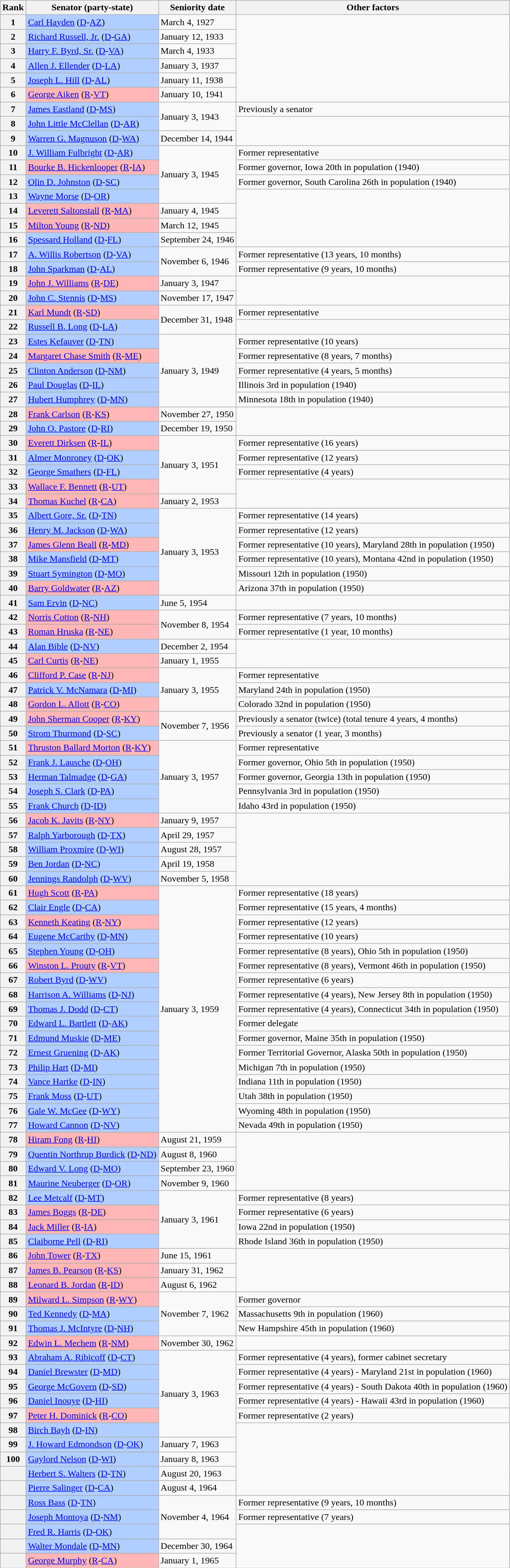<table class=wikitable>
<tr valign=bottom>
<th>Rank</th>
<th>Senator (party-state)</th>
<th>Seniority date</th>
<th>Other factors</th>
</tr>
<tr>
<th>1</th>
<td style="background-color:#B0CEFF"><a href='#'>Carl Hayden</a> (<a href='#'>D</a>-<a href='#'>AZ</a>)</td>
<td>March 4, 1927</td>
<td rowspan=6></td>
</tr>
<tr>
<th>2</th>
<td style="background-color:#B0CEFF"><a href='#'>Richard Russell, Jr.</a> (<a href='#'>D</a>-<a href='#'>GA</a>)</td>
<td>January 12, 1933</td>
</tr>
<tr>
<th>3</th>
<td style="background-color:#B0CEFF"><a href='#'>Harry F. Byrd, Sr.</a> (<a href='#'>D</a>-<a href='#'>VA</a>)</td>
<td>March 4, 1933</td>
</tr>
<tr>
<th>4</th>
<td style="background-color:#B0CEFF"><a href='#'>Allen J. Ellender</a> (<a href='#'>D</a>-<a href='#'>LA</a>)</td>
<td>January 3, 1937</td>
</tr>
<tr>
<th>5</th>
<td style="background-color:#B0CEFF"><a href='#'>Joseph L. Hill</a> (<a href='#'>D</a>-<a href='#'>AL</a>)</td>
<td>January 11, 1938</td>
</tr>
<tr>
<th>6</th>
<td style="background-color:#FFB6B6"><a href='#'>George Aiken</a> (<a href='#'>R</a>-<a href='#'>VT</a>)</td>
<td>January 10, 1941</td>
</tr>
<tr>
<th>7</th>
<td style="background-color:#B0CEFF"><a href='#'>James Eastland</a> (<a href='#'>D</a>-<a href='#'>MS</a>)</td>
<td rowspan= 2>January 3, 1943</td>
<td>Previously a senator</td>
</tr>
<tr>
<th>8</th>
<td style="background-color:#B0CEFF"><a href='#'>John Little McClellan</a> (<a href='#'>D</a>-<a href='#'>AR</a>)</td>
<td rowspan=2></td>
</tr>
<tr>
<th>9</th>
<td style="background-color:#B0CEFF"><a href='#'>Warren G. Magnuson</a> (<a href='#'>D</a>-<a href='#'>WA</a>)</td>
<td>December 14, 1944</td>
</tr>
<tr>
<th>10</th>
<td style="background-color:#B0CEFF"><a href='#'>J. William Fulbright</a> (<a href='#'>D</a>-<a href='#'>AR</a>)</td>
<td rowspan= 4>January 3, 1945</td>
<td>Former representative</td>
</tr>
<tr>
<th>11</th>
<td style="background-color:#FFB6B6"><a href='#'>Bourke B. Hickenlooper</a> (<a href='#'>R</a>-<a href='#'>IA</a>)</td>
<td>Former governor, Iowa 20th in population (1940)</td>
</tr>
<tr>
<th>12</th>
<td style="background-color:#B0CEFF"><a href='#'>Olin D. Johnston</a> (<a href='#'>D</a>-<a href='#'>SC</a>)</td>
<td>Former governor, South Carolina 26th in population (1940)</td>
</tr>
<tr>
<th>13</th>
<td style="background-color:#B0CEFF"><a href='#'>Wayne Morse</a> (<a href='#'>D</a>-<a href='#'>OR</a>)</td>
<td rowspan=4></td>
</tr>
<tr>
<th>14</th>
<td style="background-color:#FFB6B6"><a href='#'>Leverett Saltonstall</a> (<a href='#'>R</a>-<a href='#'>MA</a>)</td>
<td>January 4, 1945</td>
</tr>
<tr>
<th>15</th>
<td style="background-color:#FFB6B6"><a href='#'>Milton Young</a> (<a href='#'>R</a>-<a href='#'>ND</a>)</td>
<td>March 12, 1945</td>
</tr>
<tr>
<th>16</th>
<td style="background-color:#B0CEFF"><a href='#'>Spessard Holland</a> (<a href='#'>D</a>-<a href='#'>FL</a>)</td>
<td>September 24, 1946</td>
</tr>
<tr>
<th>17</th>
<td style="background-color:#B0CEFF"><a href='#'>A. Willis Robertson</a> (<a href='#'>D</a>-<a href='#'>VA</a>)</td>
<td rowspan= 2>November 6, 1946</td>
<td>Former representative (13 years, 10 months)</td>
</tr>
<tr>
<th>18</th>
<td style="background-color:#B0CEFF"><a href='#'>John Sparkman</a> (<a href='#'>D</a>-<a href='#'>AL</a>)</td>
<td>Former representative (9 years, 10 months)</td>
</tr>
<tr>
<th>19</th>
<td style="background-color:#FFB6B6"><a href='#'>John J. Williams</a> (<a href='#'>R</a>-<a href='#'>DE</a>)</td>
<td>January 3, 1947</td>
<td rowspan=2></td>
</tr>
<tr>
<th>20</th>
<td style="background-color:#B0CEFF"><a href='#'>John C. Stennis</a> (<a href='#'>D</a>-<a href='#'>MS</a>)</td>
<td>November 17, 1947</td>
</tr>
<tr>
<th>21</th>
<td style="background-color:#FFB6B6"><a href='#'>Karl Mundt</a> (<a href='#'>R</a>-<a href='#'>SD</a>)</td>
<td rowspan= 2>December 31, 1948</td>
<td>Former representative</td>
</tr>
<tr>
<th>22</th>
<td style="background-color:#B0CEFF"><a href='#'>Russell B. Long</a> (<a href='#'>D</a>-<a href='#'>LA</a>)</td>
<td></td>
</tr>
<tr>
<th>23</th>
<td style="background-color:#B0CEFF"><a href='#'>Estes Kefauver</a> (<a href='#'>D</a>-<a href='#'>TN</a>)</td>
<td rowspan= 5>January 3, 1949</td>
<td>Former representative (10 years)</td>
</tr>
<tr>
<th>24</th>
<td style="background-color:#FFB6B6"><a href='#'>Margaret Chase Smith</a> (<a href='#'>R</a>-<a href='#'>ME</a>)</td>
<td>Former representative (8 years, 7 months)</td>
</tr>
<tr>
<th>25</th>
<td style="background-color:#B0CEFF"><a href='#'>Clinton Anderson</a> (<a href='#'>D</a>-<a href='#'>NM</a>)</td>
<td>Former representative (4 years, 5 months)</td>
</tr>
<tr>
<th>26</th>
<td style="background-color:#B0CEFF"><a href='#'>Paul Douglas</a> (<a href='#'>D</a>-<a href='#'>IL</a>)</td>
<td>Illinois 3rd in population (1940)</td>
</tr>
<tr>
<th>27</th>
<td style="background-color:#B0CEFF"><a href='#'>Hubert Humphrey</a> (<a href='#'>D</a>-<a href='#'>MN</a>)</td>
<td>Minnesota 18th in population (1940)</td>
</tr>
<tr>
<th>28</th>
<td style="background-color:#FFB6B6"><a href='#'>Frank Carlson</a> (<a href='#'>R</a>-<a href='#'>KS</a>)</td>
<td>November 27, 1950</td>
<td rowspan=2></td>
</tr>
<tr>
<th>29</th>
<td style="background-color:#B0CEFF"><a href='#'>John O. Pastore</a> (<a href='#'>D</a>-<a href='#'>RI</a>)</td>
<td>December 19, 1950</td>
</tr>
<tr>
<th>30</th>
<td style="background-color:#FFB6B6"><a href='#'>Everett Dirksen</a> (<a href='#'>R</a>-<a href='#'>IL</a>)</td>
<td rowspan= 4>January 3, 1951</td>
<td>Former representative (16 years)</td>
</tr>
<tr>
<th>31</th>
<td style="background-color:#B0CEFF"><a href='#'>Almer Monroney</a> (<a href='#'>D</a>-<a href='#'>OK</a>)</td>
<td>Former representative (12 years)</td>
</tr>
<tr>
<th>32</th>
<td style="background-color:#B0CEFF"><a href='#'>George Smathers</a> (<a href='#'>D</a>-<a href='#'>FL</a>)</td>
<td>Former representative (4 years)</td>
</tr>
<tr>
<th>33</th>
<td style="background-color:#FFB6B6"><a href='#'>Wallace F. Bennett</a> (<a href='#'>R</a>-<a href='#'>UT</a>)</td>
<td rowspan=2></td>
</tr>
<tr>
<th>34</th>
<td style="background-color:#FFB6B6"><a href='#'>Thomas Kuchel</a> (<a href='#'>R</a>-<a href='#'>CA</a>)</td>
<td>January 2, 1953</td>
</tr>
<tr>
<th>35</th>
<td style="background-color:#B0CEFF"><a href='#'>Albert Gore, Sr.</a> (<a href='#'>D</a>-<a href='#'>TN</a>)</td>
<td rowspan= 6>January 3, 1953</td>
<td>Former representative (14 years)</td>
</tr>
<tr>
<th>36</th>
<td style="background-color:#B0CEFF"><a href='#'>Henry M. Jackson</a> (<a href='#'>D</a>-<a href='#'>WA</a>)</td>
<td>Former representative (12 years)</td>
</tr>
<tr>
<th>37</th>
<td style="background-color:#FFB6B6"><a href='#'>James Glenn Beall</a> (<a href='#'>R</a>-<a href='#'>MD</a>)</td>
<td>Former representative (10 years), Maryland 28th in population (1950)</td>
</tr>
<tr>
<th>38</th>
<td style="background-color:#B0CEFF"><a href='#'>Mike Mansfield</a> (<a href='#'>D</a>-<a href='#'>MT</a>)</td>
<td>Former representative (10 years), Montana 42nd in population (1950)</td>
</tr>
<tr>
<th>39</th>
<td style="background-color:#B0CEFF"><a href='#'>Stuart Symington</a> (<a href='#'>D</a>-<a href='#'>MO</a>)</td>
<td>Missouri 12th in population (1950)</td>
</tr>
<tr>
<th>40</th>
<td style="background-color:#FFB6B6"><a href='#'>Barry Goldwater</a> (<a href='#'>R</a>-<a href='#'>AZ</a>)</td>
<td>Arizona 37th in population (1950)</td>
</tr>
<tr>
<th>41</th>
<td style="background-color:#B0CEFF"><a href='#'>Sam Ervin</a> (<a href='#'>D</a>-<a href='#'>NC</a>)</td>
<td>June 5, 1954</td>
<td></td>
</tr>
<tr>
<th>42</th>
<td style="background-color:#FFB6B6"><a href='#'>Norris Cotton</a> (<a href='#'>R</a>-<a href='#'>NH</a>)</td>
<td rowspan= 2>November 8, 1954</td>
<td>Former representative (7 years, 10 months)</td>
</tr>
<tr>
<th>43</th>
<td style="background-color:#FFB6B6"><a href='#'>Roman Hruska</a> (<a href='#'>R</a>-<a href='#'>NE</a>)</td>
<td>Former representative (1 year, 10 months)</td>
</tr>
<tr>
<th>44</th>
<td style="background-color:#B0CEFF"><a href='#'>Alan Bible</a> (<a href='#'>D</a>-<a href='#'>NV</a>)</td>
<td>December 2, 1954</td>
<td rowspan=2></td>
</tr>
<tr>
<th>45</th>
<td style="background-color:#FFB6B6"><a href='#'>Carl Curtis</a> (<a href='#'>R</a>-<a href='#'>NE</a>)</td>
<td>January 1, 1955</td>
</tr>
<tr>
<th>46</th>
<td style="background-color:#FFB6B6"><a href='#'>Clifford P. Case</a> (<a href='#'>R</a>-<a href='#'>NJ</a>)</td>
<td rowspan= 3>January 3, 1955</td>
<td>Former representative</td>
</tr>
<tr>
<th>47</th>
<td style="background-color:#B0CEFF"><a href='#'>Patrick V. McNamara</a> (<a href='#'>D</a>-<a href='#'>MI</a>)</td>
<td>Maryland 24th in population (1950)</td>
</tr>
<tr>
<th>48</th>
<td style="background-color:#FFB6B6"><a href='#'>Gordon L. Allott</a> (<a href='#'>R</a>-<a href='#'>CO</a>)</td>
<td>Colorado 32nd in population (1950)</td>
</tr>
<tr>
<th>49</th>
<td style="background-color:#FFB6B6"><a href='#'>John Sherman Cooper</a> (<a href='#'>R</a>-<a href='#'>KY</a>)</td>
<td rowspan= 2>November 7, 1956</td>
<td>Previously a senator (twice) (total tenure 4 years, 4 months)</td>
</tr>
<tr>
<th>50</th>
<td style="background-color:#B0CEFF"><a href='#'>Strom Thurmond</a> (<a href='#'>D</a>-<a href='#'>SC</a>)</td>
<td>Previously a senator (1 year, 3 months)</td>
</tr>
<tr>
<th>51</th>
<td style="background-color:#FFB6B6"><a href='#'>Thruston Ballard Morton</a> (<a href='#'>R</a>-<a href='#'>KY</a>)</td>
<td rowspan= 5>January 3, 1957</td>
<td>Former representative</td>
</tr>
<tr>
<th>52</th>
<td style="background-color:#B0CEFF"><a href='#'>Frank J. Lausche</a> (<a href='#'>D</a>-<a href='#'>OH</a>)</td>
<td>Former governor, Ohio 5th in population (1950)</td>
</tr>
<tr>
<th>53</th>
<td style="background-color:#B0CEFF"><a href='#'>Herman Talmadge</a> (<a href='#'>D</a>-<a href='#'>GA</a>)</td>
<td>Former governor, Georgia 13th in population (1950)</td>
</tr>
<tr>
<th>54</th>
<td style="background-color:#B0CEFF"><a href='#'>Joseph S. Clark</a> (<a href='#'>D</a>-<a href='#'>PA</a>)</td>
<td>Pennsylvania 3rd in population (1950)</td>
</tr>
<tr>
<th>55</th>
<td style="background-color:#B0CEFF"><a href='#'>Frank Church</a> (<a href='#'>D</a>-<a href='#'>ID</a>)</td>
<td>Idaho 43rd in population (1950)</td>
</tr>
<tr>
<th>56</th>
<td style="background-color:#FFB6B6"><a href='#'>Jacob K. Javits</a> (<a href='#'>R</a>-<a href='#'>NY</a>)</td>
<td>January 9, 1957</td>
<td rowspan=5></td>
</tr>
<tr>
<th>57</th>
<td style="background-color:#B0CEFF"><a href='#'>Ralph Yarborough</a> (<a href='#'>D</a>-<a href='#'>TX</a>)</td>
<td>April 29, 1957</td>
</tr>
<tr>
<th>58</th>
<td style="background-color:#B0CEFF"><a href='#'>William Proxmire</a> (<a href='#'>D</a>-<a href='#'>WI</a>)</td>
<td>August 28, 1957</td>
</tr>
<tr>
<th>59</th>
<td style="background-color:#B0CEFF"><a href='#'>Ben Jordan</a> (<a href='#'>D</a>-<a href='#'>NC</a>)</td>
<td>April 19, 1958</td>
</tr>
<tr>
<th>60</th>
<td style="background-color:#B0CEFF"><a href='#'>Jennings Randolph</a> (<a href='#'>D</a>-<a href='#'>WV</a>)</td>
<td>November 5, 1958</td>
</tr>
<tr>
<th>61</th>
<td style="background-color:#FFB6B6"><a href='#'>Hugh Scott</a> (<a href='#'>R</a>-<a href='#'>PA</a>)</td>
<td rowspan= 17>January 3, 1959</td>
<td>Former representative (18 years)</td>
</tr>
<tr>
<th>62</th>
<td style="background-color:#B0CEFF"><a href='#'>Clair Engle</a> (<a href='#'>D</a>-<a href='#'>CA</a>)</td>
<td>Former representative (15 years, 4 months)</td>
</tr>
<tr>
<th>63</th>
<td style="background-color:#FFB6B6"><a href='#'>Kenneth Keating</a> (<a href='#'>R</a>-<a href='#'>NY</a>)</td>
<td>Former representative (12 years)</td>
</tr>
<tr>
<th>64</th>
<td style="background-color:#B0CEFF"><a href='#'>Eugene McCarthy</a> (<a href='#'>D</a>-<a href='#'>MN</a>)</td>
<td>Former representative (10 years)</td>
</tr>
<tr>
<th>65</th>
<td style="background-color:#B0CEFF"><a href='#'>Stephen Young</a> (<a href='#'>D</a>-<a href='#'>OH</a>)</td>
<td>Former representative (8 years), Ohio 5th in population (1950)</td>
</tr>
<tr>
<th>66</th>
<td style="background-color:#FFB6B6"><a href='#'>Winston L. Prouty</a> (<a href='#'>R</a>-<a href='#'>VT</a>)</td>
<td>Former representative (8 years), Vermont 46th in population (1950)</td>
</tr>
<tr>
<th>67</th>
<td style="background-color:#B0CEFF"><a href='#'>Robert Byrd</a> (<a href='#'>D</a>-<a href='#'>WV</a>)</td>
<td>Former representative (6 years)</td>
</tr>
<tr>
<th>68</th>
<td style="background-color:#B0CEFF"><a href='#'>Harrison A. Williams</a> (<a href='#'>D</a>-<a href='#'>NJ</a>)</td>
<td>Former representative (4 years), New Jersey 8th in population (1950)</td>
</tr>
<tr>
<th>69</th>
<td style="background-color:#B0CEFF"><a href='#'>Thomas J. Dodd</a> (<a href='#'>D</a>-<a href='#'>CT</a>)</td>
<td>Former representative (4 years), Connecticut 34th in population (1950)</td>
</tr>
<tr>
<th>70</th>
<td style="background-color:#B0CEFF"><a href='#'>Edward L. Bartlett</a> (<a href='#'>D</a>-<a href='#'>AK</a>)</td>
<td>Former delegate</td>
</tr>
<tr>
<th>71</th>
<td style="background-color:#B0CEFF"><a href='#'>Edmund Muskie</a> (<a href='#'>D</a>-<a href='#'>ME</a>)</td>
<td>Former governor, Maine 35th in population (1950)</td>
</tr>
<tr>
<th>72</th>
<td style="background-color:#B0CEFF"><a href='#'>Ernest Gruening</a> (<a href='#'>D</a>-<a href='#'>AK</a>)</td>
<td>Former Territorial Governor, Alaska 50th in population (1950)</td>
</tr>
<tr>
<th>73</th>
<td style="background-color:#B0CEFF"><a href='#'>Philip Hart</a> (<a href='#'>D</a>-<a href='#'>MI</a>)</td>
<td>Michigan 7th in population (1950)</td>
</tr>
<tr>
<th>74</th>
<td style="background-color:#B0CEFF"><a href='#'>Vance Hartke</a> (<a href='#'>D</a>-<a href='#'>IN</a>)</td>
<td>Indiana 11th in population (1950)</td>
</tr>
<tr>
<th>75</th>
<td style="background-color:#B0CEFF"><a href='#'>Frank Moss</a> (<a href='#'>D</a>-<a href='#'>UT</a>)</td>
<td>Utah 38th in population (1950)</td>
</tr>
<tr>
<th>76</th>
<td style="background-color:#B0CEFF"><a href='#'>Gale W. McGee</a> (<a href='#'>D</a>-<a href='#'>WY</a>)</td>
<td>Wyoming 48th in population (1950)</td>
</tr>
<tr>
<th>77</th>
<td style="background-color:#B0CEFF"><a href='#'>Howard Cannon</a> (<a href='#'>D</a>-<a href='#'>NV</a>)</td>
<td>Nevada 49th in population (1950)</td>
</tr>
<tr>
<th>78</th>
<td style="background-color:#FFB6B6"><a href='#'>Hiram Fong</a> (<a href='#'>R</a>-<a href='#'>HI</a>)</td>
<td>August 21, 1959</td>
<td rowspan=4></td>
</tr>
<tr>
<th>79</th>
<td style="background-color:#B0CEFF"><a href='#'>Quentin Northrup Burdick</a> (<a href='#'>D</a>-<a href='#'>ND</a>)</td>
<td>August 8, 1960</td>
</tr>
<tr>
<th>80</th>
<td style="background-color:#B0CEFF"><a href='#'>Edward V. Long</a> (<a href='#'>D</a>-<a href='#'>MO</a>)</td>
<td>September 23, 1960</td>
</tr>
<tr>
<th>81</th>
<td style="background-color:#B0CEFF"><a href='#'>Maurine Neuberger</a> (<a href='#'>D</a>-<a href='#'>OR</a>)</td>
<td>November 9, 1960</td>
</tr>
<tr>
<th>82</th>
<td style="background-color:#B0CEFF"><a href='#'>Lee Metcalf</a> (<a href='#'>D</a>-<a href='#'>MT</a>)</td>
<td rowspan= 4>January 3, 1961</td>
<td>Former representative (8 years)</td>
</tr>
<tr>
<th>83</th>
<td style="background-color:#FFB6B6"><a href='#'>James Boggs</a> (<a href='#'>R</a>-<a href='#'>DE</a>)</td>
<td>Former representative (6 years)</td>
</tr>
<tr>
<th>84</th>
<td style="background-color:#FFB6B6"><a href='#'>Jack Miller</a> (<a href='#'>R</a>-<a href='#'>IA</a>)</td>
<td>Iowa 22nd in population (1950)</td>
</tr>
<tr>
<th>85</th>
<td style="background-color:#B0CEFF"><a href='#'>Claiborne Pell</a> (<a href='#'>D</a>-<a href='#'>RI</a>)</td>
<td>Rhode Island 36th in population (1950)</td>
</tr>
<tr>
<th>86</th>
<td style="background-color:#FFB6B6"><a href='#'>John Tower</a> (<a href='#'>R</a>-<a href='#'>TX</a>)</td>
<td>June 15, 1961</td>
<td rowspan=3></td>
</tr>
<tr>
<th>87</th>
<td style="background-color:#FFB6B6"><a href='#'>James B. Pearson</a> (<a href='#'>R</a>-<a href='#'>KS</a>)</td>
<td>January 31, 1962</td>
</tr>
<tr>
<th>88</th>
<td style="background-color:#FFB6B6"><a href='#'>Leonard B. Jordan</a> (<a href='#'>R</a>-<a href='#'>ID</a>)</td>
<td>August 6, 1962</td>
</tr>
<tr>
<th>89</th>
<td style="background-color:#FFB6B6"><a href='#'>Milward L. Simpson</a> (<a href='#'>R</a>-<a href='#'>WY</a>)</td>
<td rowspan= 3>November 7, 1962</td>
<td>Former governor</td>
</tr>
<tr>
<th>90</th>
<td style="background-color:#B0CEFF"><a href='#'>Ted Kennedy</a> (<a href='#'>D</a>-<a href='#'>MA</a>)</td>
<td>Massachusetts 9th in population (1960)</td>
</tr>
<tr>
<th>91</th>
<td style="background-color:#B0CEFF"><a href='#'>Thomas J. McIntyre</a> (<a href='#'>D</a>-<a href='#'>NH</a>)</td>
<td>New Hampshire 45th in population (1960)</td>
</tr>
<tr>
<th>92</th>
<td style="background-color:#FFB6B6"><a href='#'>Edwin L. Mechem</a> (<a href='#'>R</a>-<a href='#'>NM</a>)</td>
<td>November 30, 1962</td>
<td></td>
</tr>
<tr>
<th>93</th>
<td style="background-color:#B0CEFF"><a href='#'>Abraham A. Ribicoff</a> (<a href='#'>D</a>-<a href='#'>CT</a>)</td>
<td rowspan= 6>January 3, 1963</td>
<td>Former representative (4 years), former cabinet secretary</td>
</tr>
<tr>
<th>94</th>
<td style="background-color:#B0CEFF"><a href='#'>Daniel Brewster</a> (<a href='#'>D</a>-<a href='#'>MD</a>)</td>
<td>Former representative (4 years) - Maryland 21st in population (1960)</td>
</tr>
<tr>
<th>95</th>
<td style="background-color:#B0CEFF"><a href='#'>George McGovern</a> (<a href='#'>D</a>-<a href='#'>SD</a>)</td>
<td>Former representative (4 years) - South Dakota 40th in population (1960)</td>
</tr>
<tr>
<th>96</th>
<td style="background-color:#B0CEFF"><a href='#'>Daniel Inouye</a> (<a href='#'>D</a>-<a href='#'>HI</a>)</td>
<td>Former representative (4 years) - Hawaii 43rd in population (1960)</td>
</tr>
<tr>
<th>97</th>
<td style="background-color:#FFB6B6"><a href='#'>Peter H. Dominick</a> (<a href='#'>R</a>-<a href='#'>CO</a>)</td>
<td>Former representative (2 years)</td>
</tr>
<tr>
<th>98</th>
<td style="background-color:#B0CEFF"><a href='#'>Birch Bayh</a> (<a href='#'>D</a>-<a href='#'>IN</a>)</td>
<td rowspan=5></td>
</tr>
<tr>
<th>99</th>
<td style="background-color:#B0CEFF"><a href='#'>J. Howard Edmondson</a> (<a href='#'>D</a>-<a href='#'>OK</a>)</td>
<td>January 7, 1963</td>
</tr>
<tr>
<th>100</th>
<td style="background-color:#B0CEFF"><a href='#'>Gaylord Nelson</a> (<a href='#'>D</a>-<a href='#'>WI</a>)</td>
<td>January 8, 1963</td>
</tr>
<tr>
<th></th>
<td style="background-color:#B0CEFF"><a href='#'>Herbert S. Walters</a> (<a href='#'>D</a>-<a href='#'>TN</a>)</td>
<td>August 20, 1963</td>
</tr>
<tr>
<th></th>
<td style="background-color:#B0CEFF"><a href='#'>Pierre Salinger</a> (<a href='#'>D</a>-<a href='#'>CA</a>)</td>
<td>August 4, 1964</td>
</tr>
<tr>
<th></th>
<td style="background-color:#B0CEFF"><a href='#'>Ross Bass</a> (<a href='#'>D</a>-<a href='#'>TN</a>)</td>
<td rowspan= 3>November 4, 1964</td>
<td>Former representative (9 years, 10 months)</td>
</tr>
<tr>
<th></th>
<td style="background-color:#B0CEFF"><a href='#'>Joseph Montoya</a> (<a href='#'>D</a>-<a href='#'>NM</a>)</td>
<td>Former representative (7 years)</td>
</tr>
<tr>
<th></th>
<td style="background-color:#B0CEFF"><a href='#'>Fred R. Harris</a> (<a href='#'>D</a>-<a href='#'>OK</a>)</td>
<td rowspan=3></td>
</tr>
<tr>
<th></th>
<td style="background-color:#B0CEFF"><a href='#'>Walter Mondale</a> (<a href='#'>D</a>-<a href='#'>MN</a>)</td>
<td>December 30, 1964</td>
</tr>
<tr>
<th></th>
<td style="background-color:#FFB6B6"><a href='#'>George Murphy</a> (<a href='#'>R</a>-<a href='#'>CA</a>)</td>
<td>January 1, 1965</td>
</tr>
</table>
